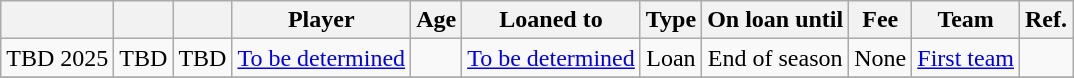<table class="wikitable" style="text-align:center; font-size:100%; ">
<tr>
<th></th>
<th></th>
<th></th>
<th>Player</th>
<th>Age</th>
<th>Loaned to</th>
<th>Type</th>
<th>On loan until</th>
<th>Fee</th>
<th>Team</th>
<th>Ref.</th>
</tr>
<tr>
<td>TBD 2025</td>
<td>TBD</td>
<td>TBD</td>
<td style="text-align:left"><a href='#'>To be determined</a></td>
<td></td>
<td style="text-align:left"><a href='#'>To be determined</a></td>
<td>Loan</td>
<td>End of season</td>
<td>None</td>
<td><a href='#'>First team</a></td>
<td></td>
</tr>
<tr>
</tr>
</table>
